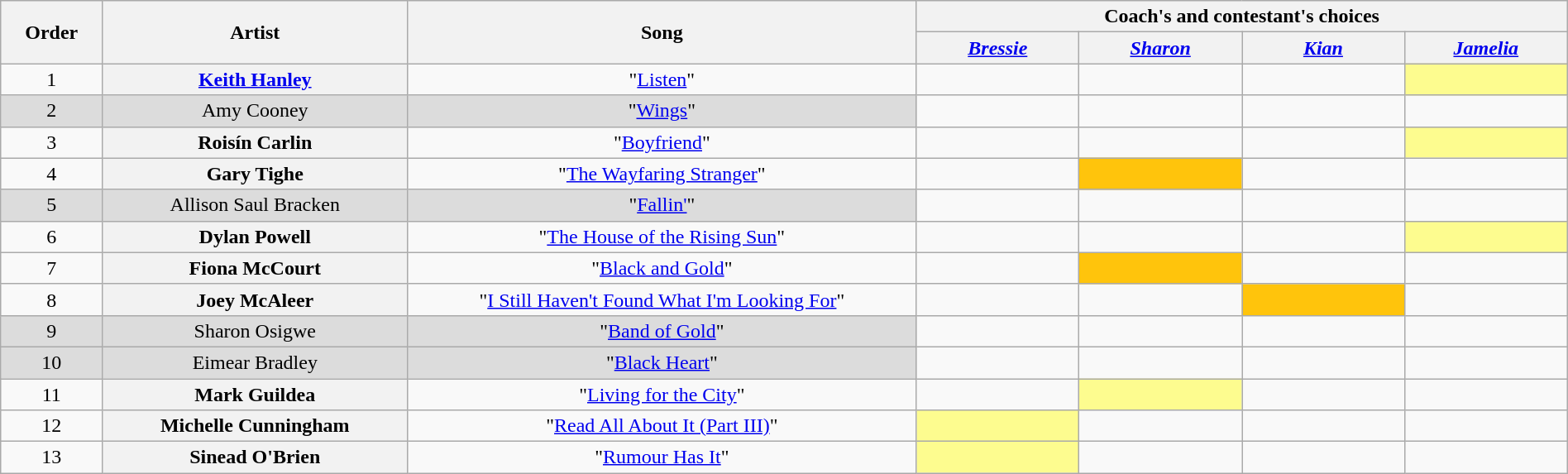<table class="wikitable" style="text-align:center; width:100%;">
<tr>
<th scope="col" rowspan="2" width="5%">Order</th>
<th scope="col" rowspan="2" width="15%">Artist</th>
<th scope="col" rowspan="2" width="25%">Song</th>
<th scope="col" colspan="4" width="32%">Coach's and contestant's choices</th>
</tr>
<tr>
<th width="8%"><em><a href='#'>Bressie</a></em></th>
<th width="8%"><em><a href='#'>Sharon</a></em></th>
<th width="8%"><em><a href='#'>Kian</a></em></th>
<th width="8%"><em><a href='#'>Jamelia</a></em></th>
</tr>
<tr>
<td>1</td>
<th scope="row"><a href='#'>Keith Hanley</a></th>
<td>"<a href='#'>Listen</a>"</td>
<td><strong></strong></td>
<td></td>
<td></td>
<td style="background-color:#fdfc8f;"><strong></strong></td>
</tr>
<tr>
<td style="background-color:#DCDCDC;">2</td>
<td style="background-color:#DCDCDC;">Amy Cooney</td>
<td style="background-color:#DCDCDC;">"<a href='#'>Wings</a>"</td>
<td></td>
<td></td>
<td></td>
<td></td>
</tr>
<tr>
<td>3</td>
<th scope="row">Roisín Carlin</th>
<td>"<a href='#'>Boyfriend</a>"</td>
<td><strong></strong></td>
<td><strong></strong></td>
<td><strong></strong></td>
<td style="background-color:#fdfc8f;"><strong></strong></td>
</tr>
<tr>
<td>4</td>
<th scope="row">Gary Tighe</th>
<td>"<a href='#'>The Wayfaring Stranger</a>"</td>
<td></td>
<td style="background-color:#FFC40C;"><strong></strong></td>
<td></td>
<td></td>
</tr>
<tr>
<td style="background-color:#DCDCDC;">5</td>
<td style="background-color:#DCDCDC;">Allison Saul Bracken</td>
<td style="background-color:#DCDCDC;">"<a href='#'>Fallin'</a>"</td>
<td></td>
<td></td>
<td></td>
<td></td>
</tr>
<tr>
<td>6</td>
<th scope="row">Dylan Powell</th>
<td>"<a href='#'>The House of the Rising Sun</a>"</td>
<td></td>
<td></td>
<td><strong></strong></td>
<td style="background-color:#fdfc8f;"><strong></strong></td>
</tr>
<tr>
<td>7</td>
<th scope="row">Fiona McCourt</th>
<td>"<a href='#'>Black and Gold</a>"</td>
<td></td>
<td style="background-color:#FFC40C;"><strong></strong></td>
<td></td>
<td></td>
</tr>
<tr>
<td>8</td>
<th scope="row">Joey McAleer</th>
<td>"<a href='#'>I Still Haven't Found What I'm Looking For</a>"</td>
<td></td>
<td></td>
<td style="background-color:#FFC40C;"><strong></strong></td>
<td></td>
</tr>
<tr>
<td style="background-color:#DCDCDC;">9</td>
<td style="background-color:#DCDCDC;">Sharon Osigwe</td>
<td style="background-color:#DCDCDC;">"<a href='#'>Band of Gold</a>"</td>
<td></td>
<td></td>
<td></td>
<td></td>
</tr>
<tr>
<td style="background-color:#DCDCDC;">10</td>
<td style="background-color:#DCDCDC;">Eimear Bradley</td>
<td style="background-color:#DCDCDC;">"<a href='#'>Black Heart</a>"</td>
<td></td>
<td></td>
<td></td>
<td></td>
</tr>
<tr>
<td>11</td>
<th scope="row">Mark Guildea</th>
<td>"<a href='#'>Living for the City</a>"</td>
<td></td>
<td style="background-color:#fdfc8f;"><strong></strong></td>
<td><strong></strong></td>
<td></td>
</tr>
<tr>
<td>12</td>
<th scope="row">Michelle Cunningham</th>
<td>"<a href='#'>Read All About It (Part III)</a>"</td>
<td style="background-color:#fdfc8f;"><strong></strong></td>
<td></td>
<td><strong></strong></td>
<td></td>
</tr>
<tr>
<td>13</td>
<th scope="row">Sinead O'Brien</th>
<td>"<a href='#'>Rumour Has It</a>"</td>
<td style="background-color:#fdfc8f;"><strong></strong></td>
<td><strong></strong></td>
<td><strong></strong></td>
<td><strong></strong></td>
</tr>
</table>
